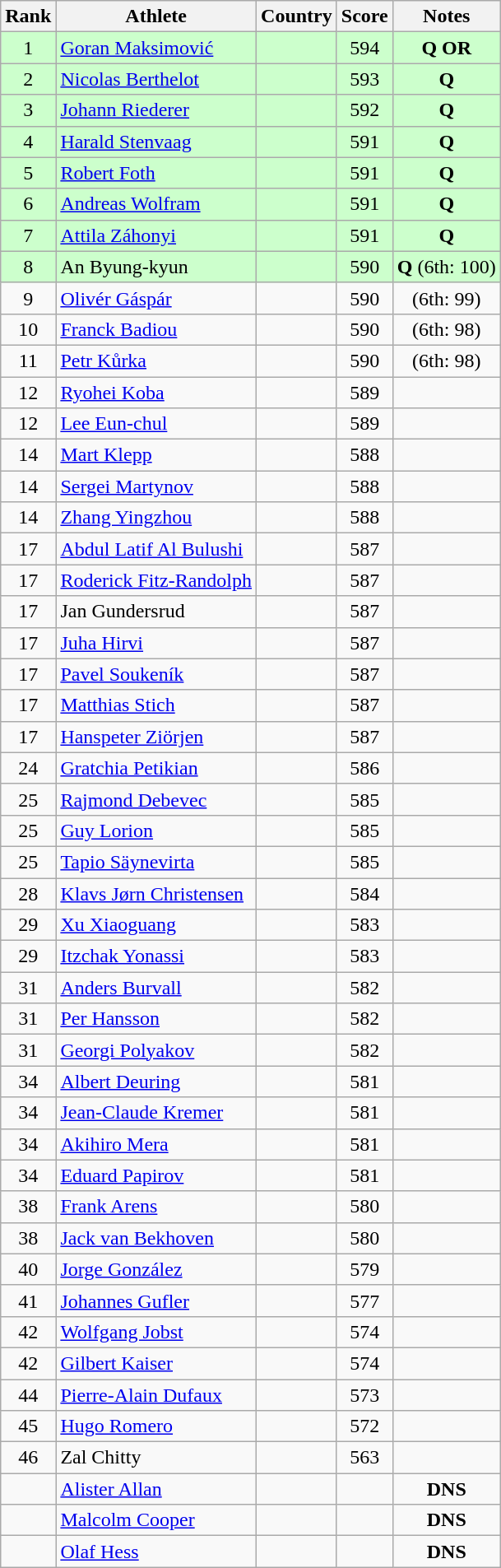<table class="wikitable sortable" style="text-align: center">
<tr>
<th>Rank</th>
<th>Athlete</th>
<th>Country</th>
<th>Score</th>
<th>Notes</th>
</tr>
<tr bgcolor=#ccffcc>
<td>1</td>
<td align=left><a href='#'>Goran Maksimović</a></td>
<td align=left></td>
<td>594</td>
<td><strong>Q OR</strong></td>
</tr>
<tr bgcolor=#ccffcc>
<td>2</td>
<td align=left><a href='#'>Nicolas Berthelot</a></td>
<td align=left></td>
<td>593</td>
<td><strong>Q</strong></td>
</tr>
<tr bgcolor=#ccffcc>
<td>3</td>
<td align=left><a href='#'>Johann Riederer</a></td>
<td align=left></td>
<td>592</td>
<td><strong>Q</strong></td>
</tr>
<tr bgcolor=#ccffcc>
<td>4</td>
<td align=left><a href='#'>Harald Stenvaag</a></td>
<td align=left></td>
<td>591</td>
<td><strong>Q</strong></td>
</tr>
<tr bgcolor=#ccffcc>
<td>5</td>
<td align=left><a href='#'>Robert Foth</a></td>
<td align=left></td>
<td>591</td>
<td><strong>Q</strong></td>
</tr>
<tr bgcolor=#ccffcc>
<td>6</td>
<td align=left><a href='#'>Andreas Wolfram</a></td>
<td align=left></td>
<td>591</td>
<td><strong>Q</strong></td>
</tr>
<tr bgcolor=#ccffcc>
<td>7</td>
<td align=left><a href='#'>Attila Záhonyi</a></td>
<td align=left></td>
<td>591</td>
<td><strong>Q</strong></td>
</tr>
<tr bgcolor=#ccffcc>
<td>8</td>
<td align=left>An Byung-kyun</td>
<td align=left></td>
<td>590</td>
<td><strong>Q</strong> (6th: 100)</td>
</tr>
<tr>
<td>9</td>
<td align=left><a href='#'>Olivér Gáspár</a></td>
<td align=left></td>
<td>590</td>
<td>(6th: 99)</td>
</tr>
<tr>
<td>10</td>
<td align=left><a href='#'>Franck Badiou</a></td>
<td align=left></td>
<td>590</td>
<td>(6th: 98)</td>
</tr>
<tr>
<td>11</td>
<td align=left><a href='#'>Petr Kůrka</a></td>
<td align=left></td>
<td>590</td>
<td>(6th: 98)</td>
</tr>
<tr>
<td>12</td>
<td align=left><a href='#'>Ryohei Koba</a></td>
<td align=left></td>
<td>589</td>
<td></td>
</tr>
<tr>
<td>12</td>
<td align=left><a href='#'>Lee Eun-chul</a></td>
<td align=left></td>
<td>589</td>
<td></td>
</tr>
<tr>
<td>14</td>
<td align=left><a href='#'>Mart Klepp</a></td>
<td align=left></td>
<td>588</td>
<td></td>
</tr>
<tr>
<td>14</td>
<td align=left><a href='#'>Sergei Martynov</a></td>
<td align=left></td>
<td>588</td>
<td></td>
</tr>
<tr>
<td>14</td>
<td align=left><a href='#'>Zhang Yingzhou</a></td>
<td align=left></td>
<td>588</td>
<td></td>
</tr>
<tr>
<td>17</td>
<td align=left><a href='#'>Abdul Latif Al Bulushi</a></td>
<td align=left></td>
<td>587</td>
<td></td>
</tr>
<tr>
<td>17</td>
<td align=left><a href='#'>Roderick Fitz-Randolph</a></td>
<td align=left></td>
<td>587</td>
<td></td>
</tr>
<tr>
<td>17</td>
<td align=left>Jan Gundersrud</td>
<td align=left></td>
<td>587</td>
<td></td>
</tr>
<tr>
<td>17</td>
<td align=left><a href='#'>Juha Hirvi</a></td>
<td align=left></td>
<td>587</td>
<td></td>
</tr>
<tr>
<td>17</td>
<td align=left><a href='#'>Pavel Soukeník</a></td>
<td align=left></td>
<td>587</td>
<td></td>
</tr>
<tr>
<td>17</td>
<td align=left><a href='#'>Matthias Stich</a></td>
<td align=left></td>
<td>587</td>
<td></td>
</tr>
<tr>
<td>17</td>
<td align=left><a href='#'>Hanspeter Ziörjen</a></td>
<td align=left></td>
<td>587</td>
<td></td>
</tr>
<tr>
<td>24</td>
<td align=left><a href='#'>Gratchia Petikian</a></td>
<td align=left></td>
<td>586</td>
<td></td>
</tr>
<tr>
<td>25</td>
<td align=left><a href='#'>Rajmond Debevec</a></td>
<td align=left></td>
<td>585</td>
<td></td>
</tr>
<tr>
<td>25</td>
<td align=left><a href='#'>Guy Lorion</a></td>
<td align=left></td>
<td>585</td>
<td></td>
</tr>
<tr>
<td>25</td>
<td align=left><a href='#'>Tapio Säynevirta</a></td>
<td align=left></td>
<td>585</td>
<td></td>
</tr>
<tr>
<td>28</td>
<td align=left><a href='#'>Klavs Jørn Christensen</a></td>
<td align=left></td>
<td>584</td>
<td></td>
</tr>
<tr>
<td>29</td>
<td align=left><a href='#'>Xu Xiaoguang</a></td>
<td align=left></td>
<td>583</td>
<td></td>
</tr>
<tr>
<td>29</td>
<td align=left><a href='#'>Itzchak Yonassi</a></td>
<td align=left></td>
<td>583</td>
<td></td>
</tr>
<tr>
<td>31</td>
<td align=left><a href='#'>Anders Burvall</a></td>
<td align=left></td>
<td>582</td>
<td></td>
</tr>
<tr>
<td>31</td>
<td align=left><a href='#'>Per Hansson</a></td>
<td align=left></td>
<td>582</td>
<td></td>
</tr>
<tr>
<td>31</td>
<td align=left><a href='#'>Georgi Polyakov</a></td>
<td align=left></td>
<td>582</td>
<td></td>
</tr>
<tr>
<td>34</td>
<td align=left><a href='#'>Albert Deuring</a></td>
<td align=left></td>
<td>581</td>
<td></td>
</tr>
<tr>
<td>34</td>
<td align=left><a href='#'>Jean-Claude Kremer</a></td>
<td align=left></td>
<td>581</td>
<td></td>
</tr>
<tr>
<td>34</td>
<td align=left><a href='#'>Akihiro Mera</a></td>
<td align=left></td>
<td>581</td>
<td></td>
</tr>
<tr>
<td>34</td>
<td align=left><a href='#'>Eduard Papirov</a></td>
<td align=left></td>
<td>581</td>
<td></td>
</tr>
<tr>
<td>38</td>
<td align=left><a href='#'>Frank Arens</a></td>
<td align=left></td>
<td>580</td>
<td></td>
</tr>
<tr>
<td>38</td>
<td align=left><a href='#'>Jack van Bekhoven</a></td>
<td align=left></td>
<td>580</td>
<td></td>
</tr>
<tr>
<td>40</td>
<td align=left><a href='#'>Jorge González</a></td>
<td align=left></td>
<td>579</td>
<td></td>
</tr>
<tr>
<td>41</td>
<td align=left><a href='#'>Johannes Gufler</a></td>
<td align=left></td>
<td>577</td>
<td></td>
</tr>
<tr>
<td>42</td>
<td align=left><a href='#'>Wolfgang Jobst</a></td>
<td align=left></td>
<td>574</td>
<td></td>
</tr>
<tr>
<td>42</td>
<td align=left><a href='#'>Gilbert Kaiser</a></td>
<td align=left></td>
<td>574</td>
<td></td>
</tr>
<tr>
<td>44</td>
<td align=left><a href='#'>Pierre-Alain Dufaux</a></td>
<td align=left></td>
<td>573</td>
<td></td>
</tr>
<tr>
<td>45</td>
<td align=left><a href='#'>Hugo Romero</a></td>
<td align=left></td>
<td>572</td>
<td></td>
</tr>
<tr>
<td>46</td>
<td align=left>Zal Chitty</td>
<td align=left></td>
<td>563</td>
<td></td>
</tr>
<tr>
<td></td>
<td align=left><a href='#'>Alister Allan</a></td>
<td align=left></td>
<td></td>
<td><strong>DNS</strong></td>
</tr>
<tr>
<td></td>
<td align=left><a href='#'>Malcolm Cooper</a></td>
<td align=left></td>
<td></td>
<td><strong>DNS</strong></td>
</tr>
<tr>
<td></td>
<td align=left><a href='#'>Olaf Hess</a></td>
<td align=left></td>
<td></td>
<td><strong>DNS</strong></td>
</tr>
</table>
